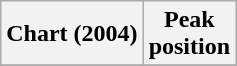<table class="wikitable">
<tr>
<th>Chart (2004)</th>
<th>Peak<br>position</th>
</tr>
<tr>
</tr>
</table>
